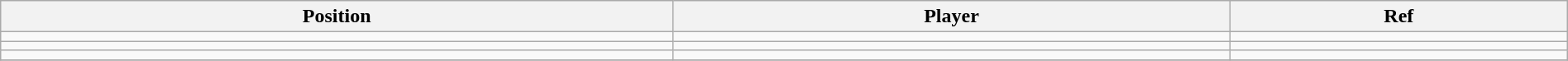<table class="wikitable sortable" style="width:100%; text-align:center; font-size:100%; text-align:left;">
<tr>
<th><strong>Position</strong></th>
<th><strong>Player</strong></th>
<th><strong>Ref</strong></th>
</tr>
<tr>
<td></td>
<td></td>
<td></td>
</tr>
<tr>
<td></td>
<td></td>
<td></td>
</tr>
<tr>
<td></td>
<td></td>
<td></td>
</tr>
<tr>
</tr>
</table>
